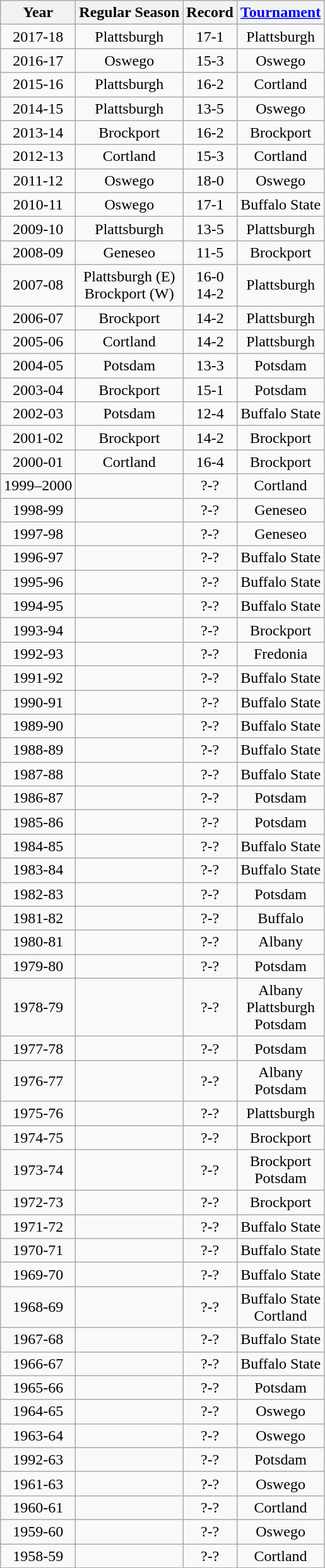<table class="wikitable" style="text-align:center" cellpadding=2 cellspacing=2>
<tr>
<th colspan=2>Year</th>
<th>Regular Season</th>
<th>Record</th>
<th><a href='#'>Tournament</a></th>
</tr>
<tr>
<td colspan=2>2017-18</td>
<td>Plattsburgh</td>
<td>17-1</td>
<td>Plattsburgh</td>
</tr>
<tr>
<td colspan=2>2016-17</td>
<td>Oswego</td>
<td>15-3</td>
<td>Oswego</td>
</tr>
<tr>
<td colspan=2>2015-16</td>
<td>Plattsburgh</td>
<td>16-2</td>
<td>Cortland</td>
</tr>
<tr>
<td colspan=2>2014-15</td>
<td>Plattsburgh</td>
<td>13-5</td>
<td>Oswego</td>
</tr>
<tr>
<td colspan=2>2013-14</td>
<td>Brockport</td>
<td>16-2</td>
<td>Brockport</td>
</tr>
<tr>
<td colspan=2>2012-13</td>
<td>Cortland</td>
<td>15-3</td>
<td>Cortland</td>
</tr>
<tr>
<td colspan=2>2011-12</td>
<td>Oswego</td>
<td>18-0</td>
<td>Oswego</td>
</tr>
<tr>
<td colspan=2>2010-11</td>
<td>Oswego</td>
<td>17-1</td>
<td>Buffalo State</td>
</tr>
<tr>
<td colspan=2>2009-10</td>
<td>Plattsburgh</td>
<td>13-5</td>
<td>Plattsburgh</td>
</tr>
<tr>
<td colspan=2>2008-09</td>
<td>Geneseo</td>
<td>11-5</td>
<td>Brockport</td>
</tr>
<tr>
<td colspan=2>2007-08</td>
<td>Plattsburgh (E)<br>Brockport (W)</td>
<td>16-0<br>14-2</td>
<td>Plattsburgh</td>
</tr>
<tr>
<td colspan=2>2006-07</td>
<td>Brockport</td>
<td>14-2</td>
<td>Plattsburgh</td>
</tr>
<tr>
<td colspan=2>2005-06</td>
<td>Cortland</td>
<td>14-2</td>
<td>Plattsburgh</td>
</tr>
<tr>
<td colspan=2>2004-05</td>
<td>Potsdam</td>
<td>13-3</td>
<td>Potsdam</td>
</tr>
<tr>
<td colspan=2>2003-04</td>
<td>Brockport</td>
<td>15-1</td>
<td>Potsdam</td>
</tr>
<tr>
<td colspan=2>2002-03</td>
<td>Potsdam</td>
<td>12-4</td>
<td>Buffalo State</td>
</tr>
<tr>
<td colspan=2>2001-02</td>
<td>Brockport</td>
<td>14-2</td>
<td>Brockport</td>
</tr>
<tr>
<td colspan=2>2000-01</td>
<td>Cortland</td>
<td>16-4</td>
<td>Brockport</td>
</tr>
<tr>
<td colspan=2>1999–2000</td>
<td></td>
<td>?-?</td>
<td>Cortland</td>
</tr>
<tr>
<td colspan=2>1998-99</td>
<td></td>
<td>?-?</td>
<td>Geneseo</td>
</tr>
<tr>
<td colspan=2>1997-98</td>
<td></td>
<td>?-?</td>
<td>Geneseo</td>
</tr>
<tr>
<td colspan=2>1996-97</td>
<td></td>
<td>?-?</td>
<td>Buffalo State</td>
</tr>
<tr>
<td colspan=2>1995-96</td>
<td></td>
<td>?-?</td>
<td>Buffalo State</td>
</tr>
<tr>
<td colspan=2>1994-95</td>
<td></td>
<td>?-?</td>
<td>Buffalo State</td>
</tr>
<tr>
<td colspan=2>1993-94</td>
<td></td>
<td>?-?</td>
<td>Brockport</td>
</tr>
<tr>
<td colspan=2>1992-93</td>
<td></td>
<td>?-?</td>
<td>Fredonia</td>
</tr>
<tr>
<td colspan=2>1991-92</td>
<td></td>
<td>?-?</td>
<td>Buffalo State</td>
</tr>
<tr>
<td colspan=2>1990-91</td>
<td></td>
<td>?-?</td>
<td>Buffalo State</td>
</tr>
<tr>
<td colspan=2>1989-90</td>
<td></td>
<td>?-?</td>
<td>Buffalo State</td>
</tr>
<tr>
<td colspan=2>1988-89</td>
<td></td>
<td>?-?</td>
<td>Buffalo State</td>
</tr>
<tr>
<td colspan=2>1987-88</td>
<td></td>
<td>?-?</td>
<td>Buffalo State</td>
</tr>
<tr>
<td colspan=2>1986-87</td>
<td></td>
<td>?-?</td>
<td>Potsdam</td>
</tr>
<tr>
<td colspan=2>1985-86</td>
<td></td>
<td>?-?</td>
<td>Potsdam</td>
</tr>
<tr>
<td colspan=2>1984-85</td>
<td></td>
<td>?-?</td>
<td>Buffalo State</td>
</tr>
<tr>
<td colspan=2>1983-84</td>
<td></td>
<td>?-?</td>
<td>Buffalo State</td>
</tr>
<tr>
<td colspan=2>1982-83</td>
<td></td>
<td>?-?</td>
<td>Potsdam</td>
</tr>
<tr>
<td colspan=2>1981-82</td>
<td></td>
<td>?-?</td>
<td>Buffalo</td>
</tr>
<tr>
<td colspan=2>1980-81</td>
<td></td>
<td>?-?</td>
<td>Albany</td>
</tr>
<tr>
<td colspan=2>1979-80</td>
<td></td>
<td>?-?</td>
<td>Potsdam</td>
</tr>
<tr>
<td colspan=2>1978-79</td>
<td></td>
<td>?-?</td>
<td>Albany<br>Plattsburgh<br>Potsdam</td>
</tr>
<tr>
<td colspan=2>1977-78</td>
<td></td>
<td>?-?</td>
<td>Potsdam</td>
</tr>
<tr>
<td colspan=2>1976-77</td>
<td></td>
<td>?-?</td>
<td>Albany<br>Potsdam</td>
</tr>
<tr>
<td colspan=2>1975-76</td>
<td></td>
<td>?-?</td>
<td>Plattsburgh</td>
</tr>
<tr>
<td colspan=2>1974-75</td>
<td></td>
<td>?-?</td>
<td>Brockport</td>
</tr>
<tr>
<td colspan=2>1973-74</td>
<td></td>
<td>?-?</td>
<td>Brockport<br>Potsdam</td>
</tr>
<tr>
<td colspan=2>1972-73</td>
<td></td>
<td>?-?</td>
<td>Brockport</td>
</tr>
<tr>
<td colspan=2>1971-72</td>
<td></td>
<td>?-?</td>
<td>Buffalo State</td>
</tr>
<tr>
<td colspan=2>1970-71</td>
<td></td>
<td>?-?</td>
<td>Buffalo State</td>
</tr>
<tr>
<td colspan=2>1969-70</td>
<td></td>
<td>?-?</td>
<td>Buffalo State</td>
</tr>
<tr>
<td colspan=2>1968-69</td>
<td></td>
<td>?-?</td>
<td>Buffalo State<br>Cortland</td>
</tr>
<tr>
<td colspan=2>1967-68</td>
<td></td>
<td>?-?</td>
<td>Buffalo State</td>
</tr>
<tr>
<td colspan=2>1966-67</td>
<td></td>
<td>?-?</td>
<td>Buffalo State</td>
</tr>
<tr>
<td colspan=2>1965-66</td>
<td></td>
<td>?-?</td>
<td>Potsdam</td>
</tr>
<tr>
<td colspan=2>1964-65</td>
<td></td>
<td>?-?</td>
<td>Oswego</td>
</tr>
<tr>
<td colspan=2>1963-64</td>
<td></td>
<td>?-?</td>
<td>Oswego</td>
</tr>
<tr>
<td colspan=2>1992-63</td>
<td></td>
<td>?-?</td>
<td>Potsdam</td>
</tr>
<tr>
<td colspan=2>1961-63</td>
<td></td>
<td>?-?</td>
<td>Oswego</td>
</tr>
<tr>
<td colspan=2>1960-61</td>
<td></td>
<td>?-?</td>
<td>Cortland</td>
</tr>
<tr>
<td colspan=2>1959-60</td>
<td></td>
<td>?-?</td>
<td>Oswego</td>
</tr>
<tr>
<td colspan=2>1958-59</td>
<td></td>
<td>?-?</td>
<td>Cortland</td>
</tr>
<tr>
</tr>
</table>
